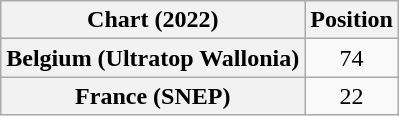<table class="wikitable plainrowheaders" style="text-align:center;">
<tr>
<th scope="col">Chart (2022)</th>
<th scope="col">Position</th>
</tr>
<tr>
<th scope="row">Belgium (Ultratop Wallonia)</th>
<td>74</td>
</tr>
<tr>
<th scope="row">France (SNEP)</th>
<td>22</td>
</tr>
</table>
